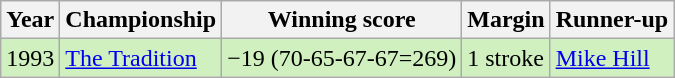<table class="wikitable">
<tr>
<th>Year</th>
<th>Championship</th>
<th>Winning score</th>
<th>Margin</th>
<th>Runner-up</th>
</tr>
<tr style="background:#d0f0c0;">
<td>1993</td>
<td><a href='#'>The Tradition</a></td>
<td>−19 (70-65-67-67=269)</td>
<td>1 stroke</td>
<td> <a href='#'>Mike Hill</a></td>
</tr>
</table>
